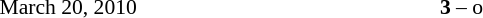<table style="font-size:90%">
<tr>
<td width=100>March 20, 2010</td>
<td width=150 align=right><strong></strong></td>
<td width=100 align=center><strong>3</strong> – o</td>
<td width=150></td>
</tr>
<tr>
</tr>
</table>
